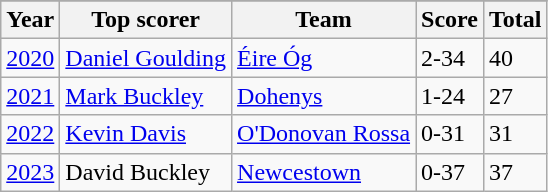<table class="wikitable sortable">
<tr>
</tr>
<tr>
<th>Year</th>
<th>Top scorer</th>
<th>Team</th>
<th>Score</th>
<th>Total</th>
</tr>
<tr>
<td><a href='#'>2020</a></td>
<td style="text-align:left;"><a href='#'>Daniel Goulding</a></td>
<td style="text-align:left;"><a href='#'>Éire Óg</a></td>
<td>2-34</td>
<td>40</td>
</tr>
<tr>
<td><a href='#'>2021</a></td>
<td style="text-align:left;"><a href='#'>Mark Buckley</a></td>
<td style="text-align:left;"><a href='#'>Dohenys</a></td>
<td>1-24</td>
<td>27</td>
</tr>
<tr>
<td><a href='#'>2022</a></td>
<td style="text-align:left;"><a href='#'>Kevin Davis</a></td>
<td style="text-align:left;"><a href='#'>O'Donovan Rossa</a></td>
<td>0-31</td>
<td>31</td>
</tr>
<tr>
<td><a href='#'>2023</a></td>
<td style="text-align:left;">David Buckley</td>
<td style="text-align:left;"><a href='#'>Newcestown</a></td>
<td>0-37</td>
<td>37</td>
</tr>
</table>
